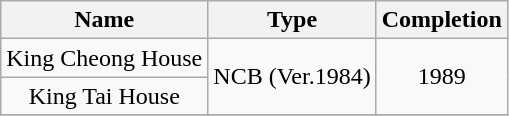<table class="wikitable" style="text-align: center">
<tr>
<th>Name</th>
<th>Type</th>
<th>Completion</th>
</tr>
<tr>
<td>King Cheong House</td>
<td rowspan="2">NCB (Ver.1984)</td>
<td rowspan="2">1989</td>
</tr>
<tr>
<td>King Tai House</td>
</tr>
<tr>
</tr>
</table>
